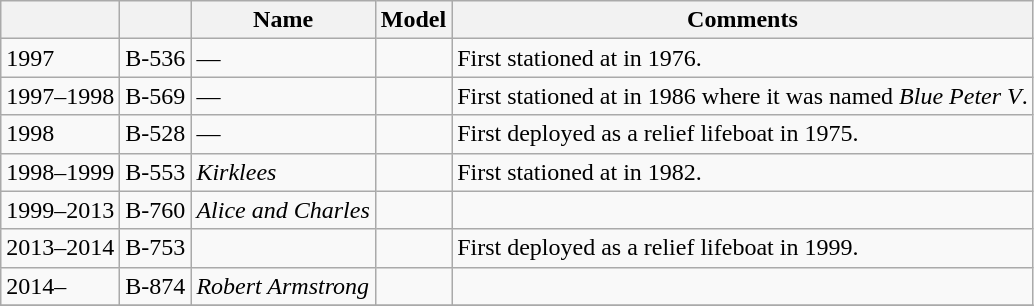<table class="wikitable sortable">
<tr>
<th></th>
<th></th>
<th>Name</th>
<th>Model</th>
<th class=unsortable>Comments</th>
</tr>
<tr>
<td>1997</td>
<td>B-536</td>
<td>—</td>
<td></td>
<td>First stationed at  in 1976.</td>
</tr>
<tr>
<td>1997–1998</td>
<td>B-569</td>
<td>—</td>
<td></td>
<td>First stationed at  in 1986 where it was named <em>Blue Peter V</em>.</td>
</tr>
<tr>
<td>1998</td>
<td>B-528</td>
<td>—</td>
<td></td>
<td>First deployed as a relief lifeboat in 1975.</td>
</tr>
<tr>
<td>1998–1999</td>
<td>B-553</td>
<td><em>Kirklees</em></td>
<td></td>
<td>First stationed at  in 1982.</td>
</tr>
<tr>
<td>1999–2013</td>
<td>B-760</td>
<td><em>Alice and Charles</em></td>
<td></td>
<td></td>
</tr>
<tr>
<td>2013–2014</td>
<td>B-753</td>
<td></td>
<td></td>
<td>First deployed as a relief lifeboat in 1999.</td>
</tr>
<tr>
<td>2014–</td>
<td>B-874</td>
<td><em>Robert Armstrong</em></td>
<td></td>
<td></td>
</tr>
<tr>
</tr>
</table>
